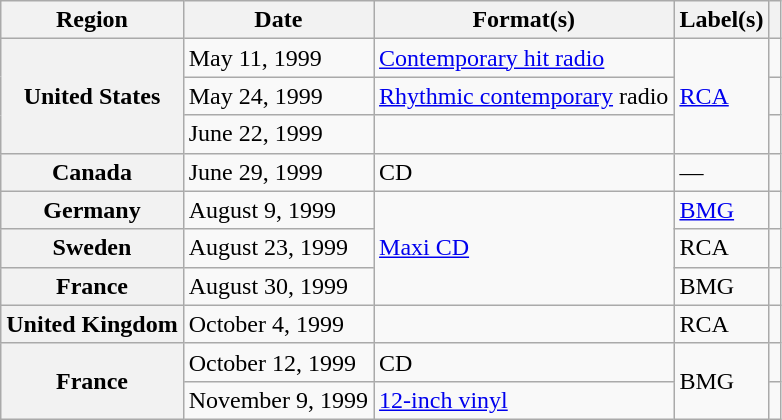<table class="wikitable plainrowheaders">
<tr>
<th scope="col">Region</th>
<th scope="col">Date</th>
<th scope="col">Format(s)</th>
<th scope="col">Label(s)</th>
<th scope="col"></th>
</tr>
<tr>
<th rowspan="3" scope="row">United States</th>
<td>May 11, 1999</td>
<td><a href='#'>Contemporary hit radio</a></td>
<td rowspan="3"><a href='#'>RCA</a></td>
<td align="center"></td>
</tr>
<tr>
<td>May 24, 1999</td>
<td><a href='#'>Rhythmic contemporary</a> radio</td>
<td align="center"></td>
</tr>
<tr>
<td>June 22, 1999</td>
<td></td>
<td align="center"></td>
</tr>
<tr>
<th scope="row">Canada</th>
<td>June 29, 1999</td>
<td>CD</td>
<td>—</td>
<td></td>
</tr>
<tr>
<th scope="row">Germany</th>
<td>August 9, 1999</td>
<td rowspan="3"><a href='#'>Maxi CD</a></td>
<td><a href='#'>BMG</a></td>
<td align="center"></td>
</tr>
<tr>
<th scope="row">Sweden</th>
<td>August 23, 1999</td>
<td>RCA</td>
<td align="center"></td>
</tr>
<tr>
<th scope="row">France</th>
<td>August 30, 1999</td>
<td>BMG</td>
<td align="center"></td>
</tr>
<tr>
<th scope="row">United Kingdom</th>
<td>October 4, 1999</td>
<td></td>
<td>RCA</td>
<td align="center"></td>
</tr>
<tr>
<th scope="row" rowspan="2">France</th>
<td>October 12, 1999</td>
<td>CD</td>
<td rowspan="2">BMG</td>
<td></td>
</tr>
<tr>
<td>November 9, 1999</td>
<td><a href='#'>12-inch vinyl</a></td>
<td></td>
</tr>
</table>
